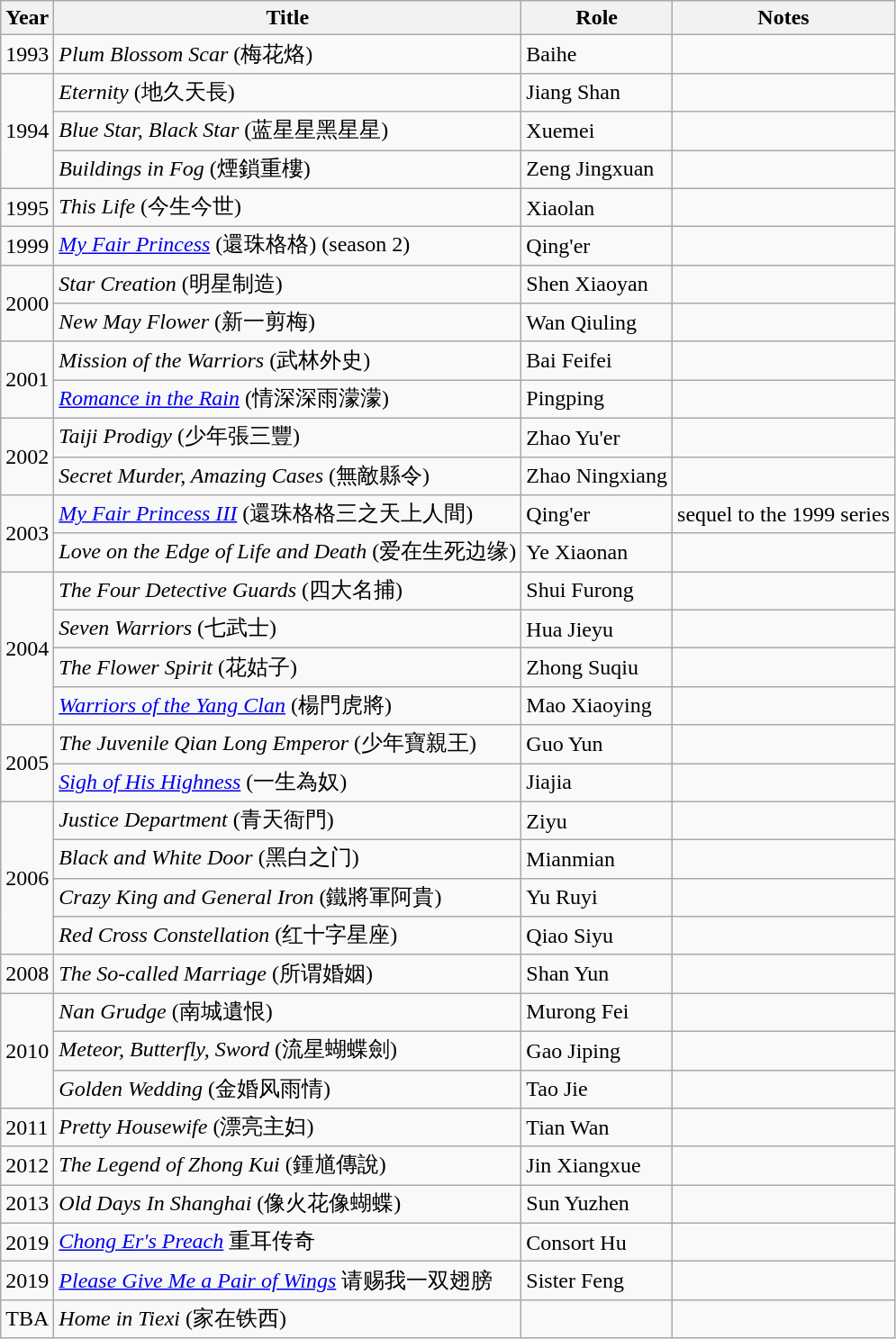<table class="wikitable sortable">
<tr>
<th>Year</th>
<th>Title</th>
<th>Role</th>
<th class="unsortable">Notes</th>
</tr>
<tr>
<td>1993</td>
<td><em>Plum Blossom Scar</em> (梅花烙)</td>
<td>Baihe</td>
<td></td>
</tr>
<tr>
<td rowspan=3>1994</td>
<td><em>Eternity</em> (地久天長)</td>
<td>Jiang Shan</td>
<td></td>
</tr>
<tr>
<td><em>Blue Star, Black Star</em> (蓝星星黑星星)</td>
<td>Xuemei</td>
<td></td>
</tr>
<tr>
<td><em>Buildings in Fog</em> (煙鎖重樓)</td>
<td>Zeng Jingxuan</td>
<td></td>
</tr>
<tr>
<td>1995</td>
<td><em>This Life</em> (今生今世)</td>
<td>Xiaolan</td>
<td></td>
</tr>
<tr>
<td>1999</td>
<td><em><a href='#'>My Fair Princess</a></em> (還珠格格) (season 2)</td>
<td>Qing'er</td>
<td></td>
</tr>
<tr>
<td rowspan=2>2000</td>
<td><em>Star Creation</em> (明星制造)</td>
<td>Shen Xiaoyan</td>
<td></td>
</tr>
<tr>
<td><em>New May Flower</em> (新一剪梅)</td>
<td>Wan Qiuling</td>
<td></td>
</tr>
<tr>
<td rowspan=2>2001</td>
<td><em>Mission of the Warriors</em> (武林外史)</td>
<td>Bai Feifei</td>
<td></td>
</tr>
<tr>
<td><em><a href='#'>Romance in the Rain</a></em> (情深深雨濛濛)</td>
<td>Pingping</td>
<td></td>
</tr>
<tr>
<td rowspan=2>2002</td>
<td><em>Taiji Prodigy</em> (少年張三豐)</td>
<td>Zhao Yu'er</td>
<td></td>
</tr>
<tr>
<td><em>Secret Murder, Amazing Cases</em> (無敵縣令)</td>
<td>Zhao Ningxiang</td>
<td></td>
</tr>
<tr>
<td rowspan=2>2003</td>
<td><em><a href='#'>My Fair Princess III</a></em> (還珠格格三之天上人間)</td>
<td>Qing'er</td>
<td>sequel to the 1999 series</td>
</tr>
<tr>
<td><em>Love on the Edge of Life and Death</em> (爱在生死边缘)</td>
<td>Ye Xiaonan</td>
<td></td>
</tr>
<tr>
<td rowspan=4>2004</td>
<td><em>The Four Detective Guards</em> (四大名捕)</td>
<td>Shui Furong</td>
<td></td>
</tr>
<tr>
<td><em>Seven Warriors</em> (七武士)</td>
<td>Hua Jieyu</td>
<td></td>
</tr>
<tr>
<td><em>The Flower Spirit</em> (花姑子)</td>
<td>Zhong Suqiu</td>
<td></td>
</tr>
<tr>
<td><em><a href='#'>Warriors of the Yang Clan</a></em> (楊門虎將)</td>
<td>Mao Xiaoying</td>
<td></td>
</tr>
<tr>
<td rowspan=2>2005</td>
<td><em>The Juvenile Qian Long Emperor</em> (少年寶親王)</td>
<td>Guo Yun</td>
<td></td>
</tr>
<tr>
<td><em><a href='#'>Sigh of His Highness</a></em> (一生為奴)</td>
<td>Jiajia</td>
<td></td>
</tr>
<tr>
<td rowspan=4>2006</td>
<td><em>Justice Department</em> (青天衙門)</td>
<td>Ziyu</td>
<td></td>
</tr>
<tr>
<td><em>Black and White Door</em> (黑白之门)</td>
<td>Mianmian</td>
<td></td>
</tr>
<tr>
<td><em>Crazy King and General Iron</em> (鐵將軍阿貴)</td>
<td>Yu Ruyi</td>
<td></td>
</tr>
<tr>
<td><em>Red Cross Constellation</em> (红十字星座)</td>
<td>Qiao Siyu</td>
<td></td>
</tr>
<tr>
<td>2008</td>
<td><em>The So-called Marriage</em> (所谓婚姻)</td>
<td>Shan Yun</td>
<td></td>
</tr>
<tr>
<td rowspan=3>2010</td>
<td><em>Nan Grudge</em> (南城遺恨)</td>
<td>Murong Fei</td>
<td></td>
</tr>
<tr>
<td><em>Meteor, Butterfly, Sword</em> (流星蝴蝶劍)</td>
<td>Gao Jiping</td>
<td></td>
</tr>
<tr>
<td><em>Golden Wedding</em> (金婚风雨情)</td>
<td>Tao Jie</td>
<td></td>
</tr>
<tr>
<td>2011</td>
<td><em>Pretty Housewife</em> (漂亮主妇)</td>
<td>Tian Wan</td>
<td></td>
</tr>
<tr>
<td>2012</td>
<td><em>The Legend of Zhong Kui</em> (鍾馗傳說)</td>
<td>Jin Xiangxue</td>
<td></td>
</tr>
<tr>
<td>2013</td>
<td><em>Old Days In Shanghai</em> (像火花像蝴蝶)</td>
<td>Sun Yuzhen</td>
<td></td>
</tr>
<tr>
<td>2019</td>
<td><em><a href='#'>Chong Er's Preach</a></em>  重耳传奇</td>
<td>Consort Hu</td>
<td></td>
</tr>
<tr>
<td>2019</td>
<td><em><a href='#'>Please Give Me a Pair of Wings</a></em> 请赐我一双翅膀</td>
<td>Sister Feng</td>
<td></td>
</tr>
<tr>
<td>TBA</td>
<td><em>Home in Tiexi</em> (家在铁西)</td>
<td></td>
<td></td>
</tr>
</table>
